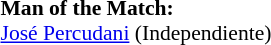<table style="width:100%; font-size:90%;">
<tr>
<td><br><strong>Man of the Match:</strong> 
<br> <a href='#'>José Percudani</a> (Independiente)</td>
</tr>
</table>
